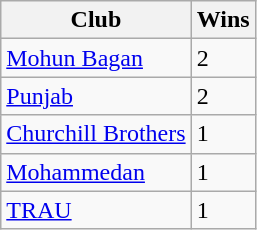<table class="wikitable sortable">
<tr>
<th>Club</th>
<th>Wins</th>
</tr>
<tr>
<td><a href='#'>Mohun Bagan</a></td>
<td>2</td>
</tr>
<tr>
<td><a href='#'>Punjab</a></td>
<td>2</td>
</tr>
<tr>
<td><a href='#'>Churchill Brothers</a></td>
<td>1</td>
</tr>
<tr>
<td><a href='#'>Mohammedan</a></td>
<td>1</td>
</tr>
<tr>
<td><a href='#'>TRAU</a></td>
<td>1</td>
</tr>
</table>
